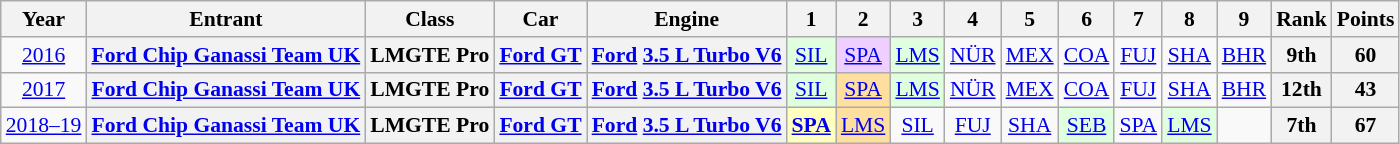<table class="wikitable" style="text-align:center; font-size:90%">
<tr>
<th>Year</th>
<th>Entrant</th>
<th>Class</th>
<th>Car</th>
<th>Engine</th>
<th>1</th>
<th>2</th>
<th>3</th>
<th>4</th>
<th>5</th>
<th>6</th>
<th>7</th>
<th>8</th>
<th>9</th>
<th>Rank</th>
<th>Points</th>
</tr>
<tr>
<td><a href='#'>2016</a></td>
<th><a href='#'>Ford Chip Ganassi Team UK</a></th>
<th>LMGTE Pro</th>
<th><a href='#'>Ford GT</a></th>
<th><a href='#'>Ford</a> <a href='#'>3.5 L Turbo V6</a></th>
<td style="background:#DFFFDF;"><a href='#'>SIL</a><br></td>
<td style="background:#EFCFFF;"><a href='#'>SPA</a><br></td>
<td style="background:#DFFFDF;"><a href='#'>LMS</a><br></td>
<td style="background:#;"><a href='#'>NÜR</a><br></td>
<td style="background:#;"><a href='#'>MEX</a><br></td>
<td style="background:#;"><a href='#'>COA</a><br></td>
<td style="background:#;"><a href='#'>FUJ</a><br></td>
<td style="background:#;"><a href='#'>SHA</a><br></td>
<td style="background:#;"><a href='#'>BHR</a><br></td>
<th>9th</th>
<th>60</th>
</tr>
<tr>
<td><a href='#'>2017</a></td>
<th><a href='#'>Ford Chip Ganassi Team UK</a></th>
<th>LMGTE Pro</th>
<th><a href='#'>Ford GT</a></th>
<th><a href='#'>Ford</a> <a href='#'>3.5 L Turbo V6</a></th>
<td style="background:#DFFFDF;"><a href='#'>SIL</a><br></td>
<td style="background:#FFDF9F;"><a href='#'>SPA</a><br></td>
<td style="background:#DFFFDF;"><a href='#'>LMS</a><br></td>
<td style="background:#;"><a href='#'>NÜR</a><br></td>
<td style="background:#;"><a href='#'>MEX</a><br></td>
<td style="background:#;"><a href='#'>COA</a><br></td>
<td style="background:;"><a href='#'>FUJ</a><br></td>
<td style="background:#;"><a href='#'>SHA</a><br></td>
<td style="background:#;"><a href='#'>BHR</a><br></td>
<th>12th</th>
<th>43</th>
</tr>
<tr>
<td><a href='#'>2018–19</a></td>
<th><a href='#'>Ford Chip Ganassi Team UK</a></th>
<th>LMGTE Pro</th>
<th><a href='#'>Ford GT</a></th>
<th><a href='#'>Ford</a> <a href='#'>3.5 L Turbo V6</a></th>
<td style="background:#FFFFBF;"><strong><a href='#'>SPA</a></strong><br></td>
<td style="background:#FFDF9F;"><a href='#'>LMS</a><br></td>
<td><a href='#'>SIL</a></td>
<td style="background:#;"><a href='#'>FUJ</a><br></td>
<td style="background:#;"><a href='#'>SHA</a><br></td>
<td style="background:#DFFFDF;"><a href='#'>SEB</a><br></td>
<td style="background:#;"><a href='#'>SPA</a><br></td>
<td style="background:#DFFFDF;"><a href='#'>LMS</a><br></td>
<td></td>
<th>7th</th>
<th>67</th>
</tr>
</table>
